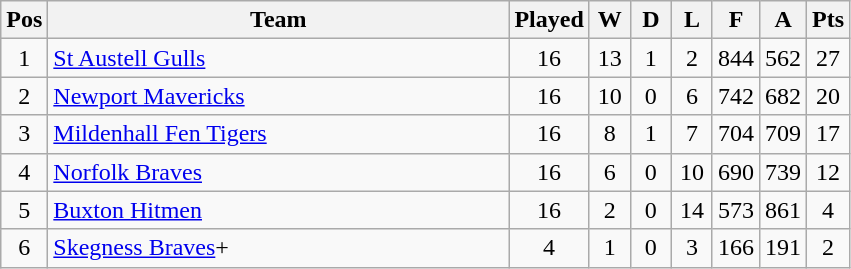<table class="wikitable" style="font-size: 100%">
<tr>
<th width=20>Pos</th>
<th width=300>Team</th>
<th width=20>Played</th>
<th width=20>W</th>
<th width=20>D</th>
<th width=20>L</th>
<th width=20>F</th>
<th width=20>A</th>
<th width=20>Pts</th>
</tr>
<tr align=center>
<td>1</td>
<td align="left"><a href='#'>St Austell Gulls</a></td>
<td>16</td>
<td>13</td>
<td>1</td>
<td>2</td>
<td>844</td>
<td>562</td>
<td>27</td>
</tr>
<tr align=center>
<td>2</td>
<td align="left"><a href='#'>Newport Mavericks</a></td>
<td>16</td>
<td>10</td>
<td>0</td>
<td>6</td>
<td>742</td>
<td>682</td>
<td>20</td>
</tr>
<tr align=center>
<td>3</td>
<td align="left"><a href='#'>Mildenhall Fen Tigers</a></td>
<td>16</td>
<td>8</td>
<td>1</td>
<td>7</td>
<td>704</td>
<td>709</td>
<td>17</td>
</tr>
<tr align=center>
<td>4</td>
<td align="left"><a href='#'>Norfolk Braves</a></td>
<td>16</td>
<td>6</td>
<td>0</td>
<td>10</td>
<td>690</td>
<td>739</td>
<td>12</td>
</tr>
<tr align=center>
<td>5</td>
<td align="left"><a href='#'>Buxton Hitmen</a></td>
<td>16</td>
<td>2</td>
<td>0</td>
<td>14</td>
<td>573</td>
<td>861</td>
<td>4</td>
</tr>
<tr align=center>
<td>6</td>
<td align="left"><a href='#'>Skegness Braves</a>+</td>
<td>4</td>
<td>1</td>
<td>0</td>
<td>3</td>
<td>166</td>
<td>191</td>
<td>2</td>
</tr>
</table>
